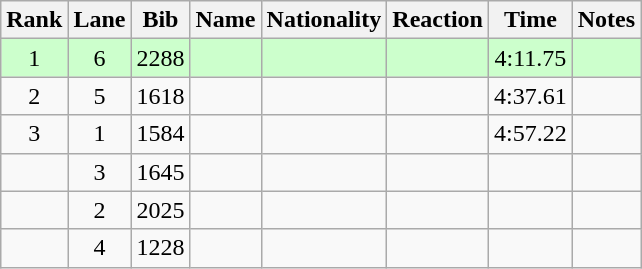<table class="wikitable sortable" style="text-align:center">
<tr>
<th>Rank</th>
<th>Lane</th>
<th>Bib</th>
<th>Name</th>
<th>Nationality</th>
<th>Reaction</th>
<th>Time</th>
<th>Notes</th>
</tr>
<tr bgcolor=ccffcc>
<td>1</td>
<td>6</td>
<td>2288</td>
<td align=left></td>
<td align=left></td>
<td></td>
<td>4:11.75</td>
<td><strong></strong></td>
</tr>
<tr>
<td>2</td>
<td>5</td>
<td>1618</td>
<td align=left></td>
<td align=left></td>
<td></td>
<td>4:37.61</td>
<td></td>
</tr>
<tr>
<td>3</td>
<td>1</td>
<td>1584</td>
<td align=left></td>
<td align=left></td>
<td></td>
<td>4:57.22</td>
<td></td>
</tr>
<tr>
<td></td>
<td>3</td>
<td>1645</td>
<td align=left></td>
<td align=left></td>
<td></td>
<td></td>
<td><strong></strong></td>
</tr>
<tr>
<td></td>
<td>2</td>
<td>2025</td>
<td align=left></td>
<td align=left></td>
<td></td>
<td></td>
<td><strong></strong></td>
</tr>
<tr>
<td></td>
<td>4</td>
<td>1228</td>
<td align=left></td>
<td align=left></td>
<td></td>
<td></td>
<td><strong></strong></td>
</tr>
</table>
